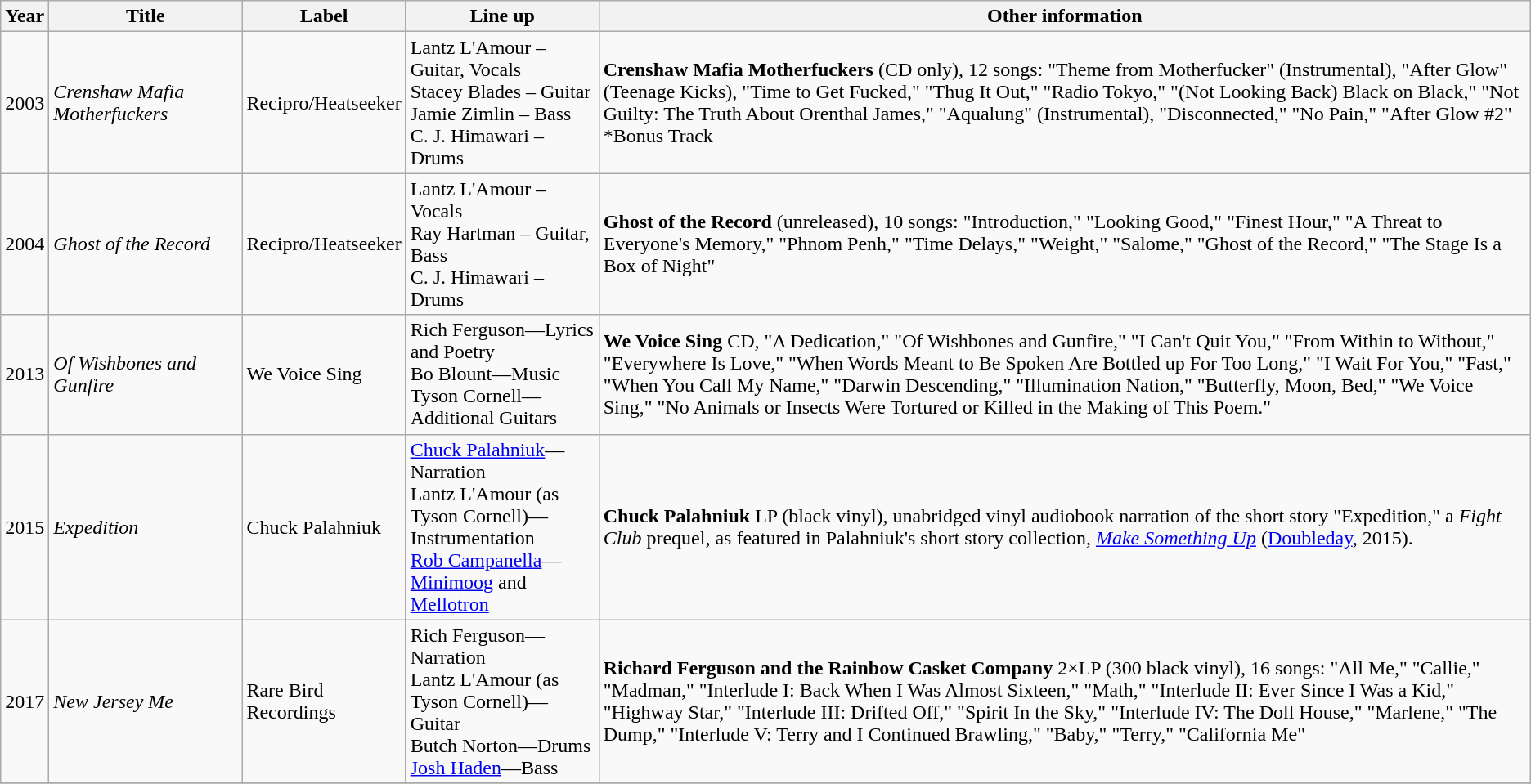<table class="wikitable">
<tr>
<th width="30">Year</th>
<th style="width:150px;">Title</th>
<th width="60">Label</th>
<th style="width:150px;">Line up</th>
<th>Other information</th>
</tr>
<tr>
<td>2003</td>
<td><em>Crenshaw Mafia Motherfuckers</em></td>
<td>Recipro/Heatseeker</td>
<td>Lantz L'Amour – Guitar, Vocals<br>Stacey Blades – Guitar<br>Jamie Zimlin – Bass<br>C. J. Himawari – Drums</td>
<td><strong>Crenshaw Mafia Motherfuckers</strong> (CD only), 12 songs: "Theme from Motherfucker" (Instrumental), "After Glow" (Teenage Kicks), "Time to Get Fucked," "Thug It Out," "Radio Tokyo," "(Not Looking Back) Black on Black," "Not Guilty: The Truth About Orenthal James," "Aqualung" (Instrumental), "Disconnected," "No Pain," "After Glow #2" *Bonus Track</td>
</tr>
<tr>
<td>2004</td>
<td><em>Ghost of the Record</em></td>
<td>Recipro/Heatseeker</td>
<td>Lantz L'Amour – Vocals<br>Ray Hartman – Guitar, Bass<br>C. J. Himawari – Drums</td>
<td><strong>Ghost of the Record</strong> (unreleased), 10 songs: "Introduction," "Looking Good," "Finest Hour," "A Threat to Everyone's Memory," "Phnom Penh," "Time Delays," "Weight," "Salome," "Ghost of the Record," "The Stage Is a Box of Night"</td>
</tr>
<tr>
<td>2013</td>
<td><em>Of Wishbones and Gunfire</em></td>
<td>We Voice Sing</td>
<td>Rich Ferguson—Lyrics and Poetry<br>Bo Blount—Music<br>Tyson Cornell—Additional Guitars</td>
<td><strong>We Voice Sing</strong> CD, "A Dedication," "Of Wishbones and Gunfire," "I Can't Quit You," "From Within to Without," "Everywhere Is Love," "When Words Meant to Be Spoken Are Bottled up For Too Long," "I Wait For You," "Fast," "When You Call My Name," "Darwin Descending," "Illumination Nation," "Butterfly, Moon, Bed," "We Voice Sing," "No Animals or Insects Were Tortured or Killed in the Making of This Poem."</td>
</tr>
<tr>
<td>2015</td>
<td><em>Expedition</em></td>
<td>Chuck Palahniuk</td>
<td><a href='#'>Chuck Palahniuk</a>—Narration<br>Lantz L'Amour (as Tyson Cornell)—Instrumentation<br><a href='#'>Rob Campanella</a>—<a href='#'>Minimoog</a> and <a href='#'>Mellotron</a></td>
<td><strong>Chuck Palahniuk</strong> LP (black vinyl), unabridged vinyl audiobook narration of the short story "Expedition," a <em>Fight Club</em> prequel, as featured in Palahniuk's short story collection, <em><a href='#'>Make Something Up</a></em> (<a href='#'>Doubleday</a>, 2015).</td>
</tr>
<tr>
<td>2017</td>
<td><em>New Jersey Me</em></td>
<td>Rare Bird Recordings</td>
<td>Rich Ferguson—Narration<br>Lantz L'Amour (as Tyson Cornell)—Guitar<br>Butch Norton—Drums<br><a href='#'>Josh Haden</a>—Bass</td>
<td><strong>Richard Ferguson and the Rainbow Casket Company</strong> 2×LP (300 black vinyl), 16 songs: "All Me," "Callie," "Madman," "Interlude I: Back When I Was Almost Sixteen," "Math," "Interlude II: Ever Since I Was a Kid," "Highway Star," "Interlude III: Drifted Off," "Spirit In the Sky," "Interlude IV: The Doll House," "Marlene," "The Dump," "Interlude V: Terry and I Continued Brawling," "Baby," "Terry," "California Me"</td>
</tr>
<tr>
</tr>
</table>
